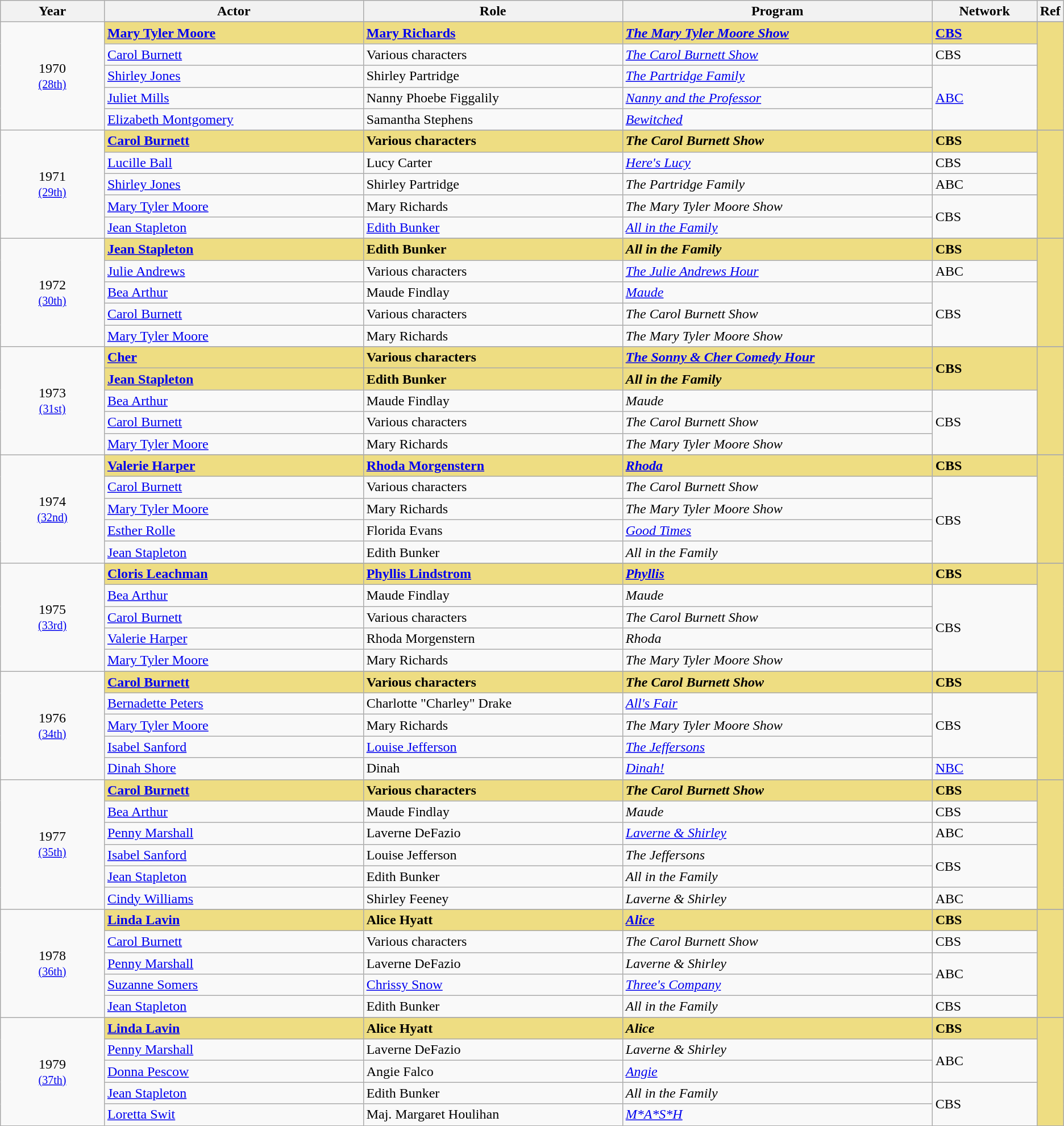<table class="wikitable">
<tr>
<th style="width:10%;">Year</th>
<th style="width:25%;">Actor</th>
<th style="width:25%;">Role</th>
<th style="width:30%;">Program</th>
<th style="width:10%;">Network</th>
<th style="width:5%;">Ref</th>
</tr>
<tr>
<td rowspan="6" style="text-align:center;">1970 <br><small><a href='#'>(28th)</a></small></td>
</tr>
<tr style="background:#EEDD82;">
<td><strong><a href='#'>Mary Tyler Moore</a> </strong></td>
<td><strong><a href='#'>Mary Richards</a></strong></td>
<td><strong><em><a href='#'>The Mary Tyler Moore Show</a></em></strong></td>
<td><strong><a href='#'>CBS</a></strong></td>
<td rowspan="5"></td>
</tr>
<tr>
<td><a href='#'>Carol Burnett</a></td>
<td>Various characters</td>
<td><em><a href='#'>The Carol Burnett Show</a></em></td>
<td>CBS</td>
</tr>
<tr>
<td><a href='#'>Shirley Jones</a></td>
<td>Shirley Partridge</td>
<td><em><a href='#'>The Partridge Family</a></em></td>
<td rowspan="3"><a href='#'>ABC</a></td>
</tr>
<tr>
<td><a href='#'>Juliet Mills</a></td>
<td>Nanny Phoebe Figgalily</td>
<td><em><a href='#'>Nanny and the Professor</a></em></td>
</tr>
<tr>
<td><a href='#'>Elizabeth Montgomery</a></td>
<td>Samantha Stephens</td>
<td><em><a href='#'>Bewitched</a></em></td>
</tr>
<tr>
<td rowspan="6" style="text-align:center;">1971 <br><small><a href='#'>(29th)</a></small></td>
</tr>
<tr style="background:#EEDD82;">
<td><strong><a href='#'>Carol Burnett</a> </strong></td>
<td><strong>Various characters</strong></td>
<td><strong><em>The Carol Burnett Show</em></strong></td>
<td><strong>CBS</strong></td>
<td rowspan="5"></td>
</tr>
<tr>
<td><a href='#'>Lucille Ball</a></td>
<td>Lucy Carter</td>
<td><em><a href='#'>Here's Lucy</a></em></td>
<td>CBS</td>
</tr>
<tr>
<td><a href='#'>Shirley Jones</a></td>
<td>Shirley Partridge</td>
<td><em>The Partridge Family</em></td>
<td>ABC</td>
</tr>
<tr>
<td><a href='#'>Mary Tyler Moore</a></td>
<td>Mary Richards</td>
<td><em>The Mary Tyler Moore Show</em></td>
<td rowspan="2">CBS</td>
</tr>
<tr>
<td><a href='#'>Jean Stapleton</a></td>
<td><a href='#'>Edith Bunker</a></td>
<td><em><a href='#'>All in the Family</a></em></td>
</tr>
<tr>
<td rowspan="6" style="text-align:center;">1972 <br><small><a href='#'>(30th)</a></small></td>
</tr>
<tr style="background:#EEDD82;">
<td><strong><a href='#'>Jean Stapleton</a> </strong></td>
<td><strong>Edith Bunker</strong></td>
<td><strong><em>All in the Family</em></strong></td>
<td><strong>CBS</strong></td>
<td rowspan="5"></td>
</tr>
<tr>
<td><a href='#'>Julie Andrews</a></td>
<td>Various characters</td>
<td><em><a href='#'>The Julie Andrews Hour</a></em></td>
<td>ABC</td>
</tr>
<tr>
<td><a href='#'>Bea Arthur</a></td>
<td>Maude Findlay</td>
<td><em><a href='#'>Maude</a></em></td>
<td rowspan="3">CBS</td>
</tr>
<tr>
<td><a href='#'>Carol Burnett</a></td>
<td>Various characters</td>
<td><em>The Carol Burnett Show</em></td>
</tr>
<tr>
<td><a href='#'>Mary Tyler Moore</a></td>
<td>Mary Richards</td>
<td><em>The Mary Tyler Moore Show</em></td>
</tr>
<tr>
<td rowspan="6" style="text-align:center;">1973 <br><small><a href='#'>(31st)</a></small></td>
</tr>
<tr style="background:#EEDD82;">
<td><strong><a href='#'>Cher</a> </strong></td>
<td><strong>Various characters</strong></td>
<td><strong><em><a href='#'>The Sonny & Cher Comedy Hour</a></em></strong></td>
<td rowspan="2"><strong>CBS</strong></td>
<td rowspan="5"></td>
</tr>
<tr style="background:#EEDD82;">
<td><strong><a href='#'>Jean Stapleton</a> </strong></td>
<td><strong>Edith Bunker</strong></td>
<td><strong><em>All in the Family</em></strong></td>
</tr>
<tr>
<td><a href='#'>Bea Arthur</a></td>
<td>Maude Findlay</td>
<td><em>Maude</em></td>
<td rowspan="3">CBS</td>
</tr>
<tr>
<td><a href='#'>Carol Burnett</a></td>
<td>Various characters</td>
<td><em>The Carol Burnett Show</em></td>
</tr>
<tr>
<td><a href='#'>Mary Tyler Moore</a></td>
<td>Mary Richards</td>
<td><em>The Mary Tyler Moore Show</em></td>
</tr>
<tr>
<td rowspan="6" style="text-align:center;">1974 <br><small><a href='#'>(32nd)</a></small></td>
</tr>
<tr style="background:#EEDD82;">
<td><strong><a href='#'>Valerie Harper</a> </strong></td>
<td><strong><a href='#'>Rhoda Morgenstern</a></strong></td>
<td><strong><em><a href='#'>Rhoda</a></em></strong></td>
<td><strong>CBS</strong></td>
<td rowspan="5"></td>
</tr>
<tr>
<td><a href='#'>Carol Burnett</a></td>
<td>Various characters</td>
<td><em>The Carol Burnett Show</em></td>
<td rowspan="4">CBS</td>
</tr>
<tr>
<td><a href='#'>Mary Tyler Moore</a></td>
<td>Mary Richards</td>
<td><em>The Mary Tyler Moore Show</em></td>
</tr>
<tr>
<td><a href='#'>Esther Rolle</a></td>
<td>Florida Evans</td>
<td><em><a href='#'>Good Times</a></em></td>
</tr>
<tr>
<td><a href='#'>Jean Stapleton</a></td>
<td>Edith Bunker</td>
<td><em>All in the Family</em></td>
</tr>
<tr>
<td rowspan="6" style="text-align:center;">1975 <br><small><a href='#'>(33rd)</a></small></td>
</tr>
<tr style="background:#EEDD82;">
<td><strong><a href='#'>Cloris Leachman</a> </strong></td>
<td><strong><a href='#'>Phyllis Lindstrom</a></strong></td>
<td><strong><em><a href='#'>Phyllis</a></em></strong></td>
<td><strong>CBS</strong></td>
<td rowspan="5"></td>
</tr>
<tr>
<td><a href='#'>Bea Arthur</a></td>
<td>Maude Findlay</td>
<td><em>Maude</em></td>
<td rowspan="4">CBS</td>
</tr>
<tr>
<td><a href='#'>Carol Burnett</a></td>
<td>Various characters</td>
<td><em>The Carol Burnett Show</em></td>
</tr>
<tr>
<td><a href='#'>Valerie Harper</a></td>
<td>Rhoda Morgenstern</td>
<td><em>Rhoda</em></td>
</tr>
<tr>
<td><a href='#'>Mary Tyler Moore</a></td>
<td>Mary Richards</td>
<td><em>The Mary Tyler Moore Show</em></td>
</tr>
<tr>
<td rowspan="6" style="text-align:center;">1976 <br><small><a href='#'>(34th)</a></small></td>
</tr>
<tr style="background:#EEDD82;">
<td><strong><a href='#'>Carol Burnett</a> </strong></td>
<td><strong>Various characters</strong></td>
<td><strong><em>The Carol Burnett Show</em></strong></td>
<td><strong>CBS</strong></td>
<td rowspan="5"></td>
</tr>
<tr>
<td><a href='#'>Bernadette Peters</a></td>
<td>Charlotte "Charley" Drake</td>
<td><em><a href='#'>All's Fair</a></em></td>
<td rowspan="3">CBS</td>
</tr>
<tr>
<td><a href='#'>Mary Tyler Moore</a></td>
<td>Mary Richards</td>
<td><em>The Mary Tyler Moore Show</em></td>
</tr>
<tr>
<td><a href='#'>Isabel Sanford</a></td>
<td><a href='#'>Louise Jefferson</a></td>
<td><em><a href='#'>The Jeffersons</a></em></td>
</tr>
<tr>
<td><a href='#'>Dinah Shore</a></td>
<td>Dinah</td>
<td><em><a href='#'>Dinah!</a></em></td>
<td><a href='#'>NBC</a></td>
</tr>
<tr>
<td rowspan="7" style="text-align:center;">1977 <br><small><a href='#'>(35th)</a></small></td>
</tr>
<tr style="background:#EEDD82;">
<td><strong><a href='#'>Carol Burnett</a> </strong></td>
<td><strong>Various characters</strong></td>
<td><strong><em>The Carol Burnett Show</em></strong></td>
<td><strong>CBS</strong></td>
<td rowspan="6"></td>
</tr>
<tr>
<td><a href='#'>Bea Arthur</a></td>
<td>Maude Findlay</td>
<td><em>Maude</em></td>
<td>CBS</td>
</tr>
<tr>
<td><a href='#'>Penny Marshall</a></td>
<td>Laverne DeFazio</td>
<td><em><a href='#'>Laverne & Shirley</a></em></td>
<td>ABC</td>
</tr>
<tr>
<td><a href='#'>Isabel Sanford</a></td>
<td>Louise Jefferson</td>
<td><em>The Jeffersons</em></td>
<td rowspan="2">CBS</td>
</tr>
<tr>
<td><a href='#'>Jean Stapleton</a></td>
<td>Edith Bunker</td>
<td><em>All in the Family</em></td>
</tr>
<tr>
<td><a href='#'>Cindy Williams</a></td>
<td>Shirley Feeney</td>
<td><em>Laverne & Shirley</em></td>
<td>ABC</td>
</tr>
<tr>
<td rowspan="6" style="text-align:center;">1978 <br><small><a href='#'>(36th)</a></small></td>
</tr>
<tr style="background:#EEDD82;">
<td><strong><a href='#'>Linda Lavin</a> </strong></td>
<td><strong>Alice Hyatt</strong></td>
<td><strong><em><a href='#'>Alice</a></em></strong></td>
<td><strong>CBS</strong></td>
<td rowspan="5"></td>
</tr>
<tr>
<td><a href='#'>Carol Burnett</a></td>
<td>Various characters</td>
<td><em>The Carol Burnett Show</em></td>
<td>CBS</td>
</tr>
<tr>
<td><a href='#'>Penny Marshall</a></td>
<td>Laverne DeFazio</td>
<td><em>Laverne & Shirley</em></td>
<td rowspan="2">ABC</td>
</tr>
<tr>
<td><a href='#'>Suzanne Somers</a></td>
<td><a href='#'>Chrissy Snow</a></td>
<td><em><a href='#'>Three's Company</a></em></td>
</tr>
<tr>
<td><a href='#'>Jean Stapleton</a></td>
<td>Edith Bunker</td>
<td><em>All in the Family</em></td>
<td>CBS</td>
</tr>
<tr>
<td rowspan="6" style="text-align:center;">1979 <br><small><a href='#'>(37th)</a></small></td>
</tr>
<tr style="background:#EEDD82;">
<td><strong><a href='#'>Linda Lavin</a> </strong></td>
<td><strong>Alice Hyatt</strong></td>
<td><strong><em>Alice</em></strong></td>
<td><strong>CBS</strong></td>
<td rowspan="5"></td>
</tr>
<tr>
<td><a href='#'>Penny Marshall</a></td>
<td>Laverne DeFazio</td>
<td><em>Laverne & Shirley</em></td>
<td rowspan="2">ABC</td>
</tr>
<tr>
<td><a href='#'>Donna Pescow</a></td>
<td>Angie Falco</td>
<td><em><a href='#'>Angie</a></em></td>
</tr>
<tr>
<td><a href='#'>Jean Stapleton</a></td>
<td>Edith Bunker</td>
<td><em>All in the Family</em></td>
<td rowspan="2">CBS</td>
</tr>
<tr>
<td><a href='#'>Loretta Swit</a></td>
<td>Maj. Margaret Houlihan</td>
<td><em><a href='#'>M*A*S*H</a></em></td>
</tr>
</table>
